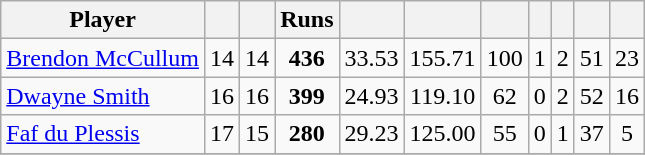<table class="wikitable sortable" style="text-align: center;">
<tr>
<th class="unsortable">Player</th>
<th></th>
<th></th>
<th>Runs</th>
<th></th>
<th></th>
<th></th>
<th></th>
<th></th>
<th></th>
<th></th>
</tr>
<tr>
<td style="text-align:left"><a href='#'>Brendon McCullum</a></td>
<td>14</td>
<td>14</td>
<td><strong>436</strong></td>
<td>33.53</td>
<td>155.71</td>
<td>100</td>
<td>1</td>
<td>2</td>
<td>51</td>
<td>23</td>
</tr>
<tr>
<td style="text-align:left"><a href='#'>Dwayne Smith</a></td>
<td>16</td>
<td>16</td>
<td><strong>399</strong></td>
<td>24.93</td>
<td>119.10</td>
<td>62</td>
<td>0</td>
<td>2</td>
<td>52</td>
<td>16</td>
</tr>
<tr>
<td style="text-align:left"><a href='#'>Faf du Plessis</a></td>
<td>17</td>
<td>15</td>
<td><strong>280</strong></td>
<td>29.23</td>
<td>125.00</td>
<td>55</td>
<td>0</td>
<td>1</td>
<td>37</td>
<td>5</td>
</tr>
<tr>
</tr>
</table>
